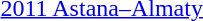<table>
<tr>
<td><a href='#'>2011 Astana–Almaty</a></td>
<td></td>
<td></td>
<td></td>
</tr>
</table>
